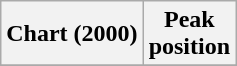<table class="wikitable plainrowheaders" style="text-align:center;" border="1">
<tr>
<th scope="col">Chart (2000)</th>
<th scope="col">Peak<br>position</th>
</tr>
<tr>
</tr>
</table>
